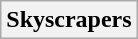<table class="wikitable">
<tr>
<th style="background:light gray; color:black">Skyscrapers<br></th>
</tr>
</table>
